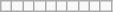<table class="wikitable">
<tr>
<td></td>
<td></td>
<td></td>
<td></td>
<td></td>
<td></td>
<td></td>
<td></td>
<td></td>
<td></td>
</tr>
</table>
